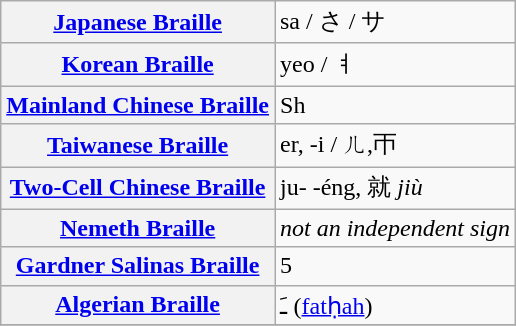<table class="wikitable">
<tr>
<th align=left><a href='#'>Japanese Braille</a></th>
<td>sa / さ / サ </td>
</tr>
<tr>
<th align=left><a href='#'>Korean Braille</a></th>
<td>yeo / ㅕ </td>
</tr>
<tr>
<th align=left><a href='#'>Mainland Chinese Braille</a></th>
<td>Sh </td>
</tr>
<tr>
<th align=left><a href='#'>Taiwanese Braille</a></th>
<td>er, -i / ㄦ,ㄭ</td>
</tr>
<tr>
<th align=left><a href='#'>Two-Cell Chinese Braille</a></th>
<td>ju- -éng, 就 <em>jiù</em></td>
</tr>
<tr>
<th align=left><a href='#'>Nemeth Braille</a></th>
<td><em>not an independent sign</em> </td>
</tr>
<tr>
<th align=left><a href='#'>Gardner Salinas Braille</a></th>
<td>5 </td>
</tr>
<tr>
<th align=left><a href='#'>Algerian Braille</a></th>
<td>ـَ (<a href='#'>fatḥah</a>) ‎</td>
</tr>
<tr>
</tr>
</table>
